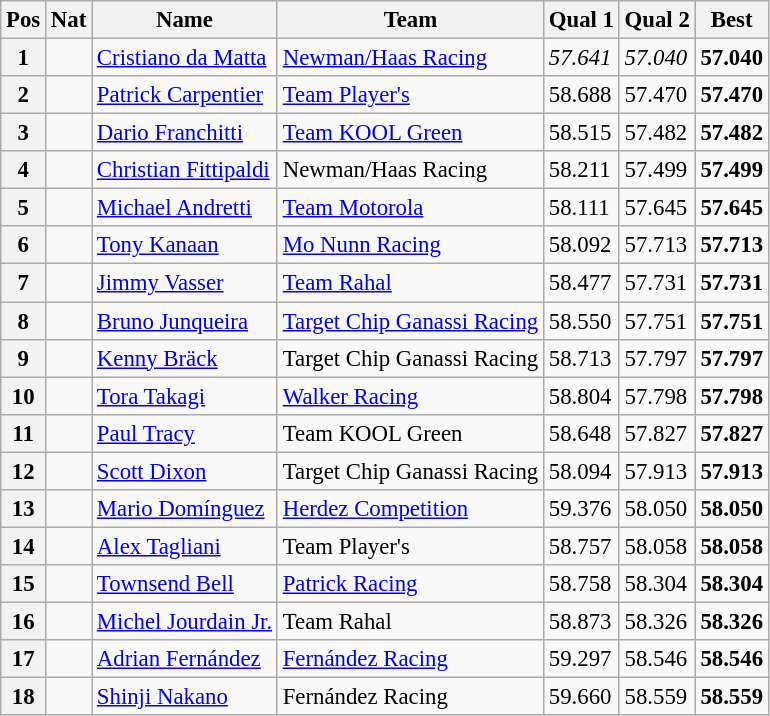<table class="wikitable" style="font-size: 95%;">
<tr>
<th>Pos</th>
<th>Nat</th>
<th>Name</th>
<th>Team</th>
<th>Qual 1</th>
<th>Qual 2</th>
<th>Best</th>
</tr>
<tr>
<th>1</th>
<td></td>
<td><a href='#'>Cristiano da Matta</a></td>
<td><a href='#'>Newman/Haas Racing</a></td>
<td><em>57.641</em></td>
<td><em>57.040</em></td>
<td><strong>57.040</strong></td>
</tr>
<tr>
<th>2</th>
<td></td>
<td><a href='#'>Patrick Carpentier</a></td>
<td><a href='#'>Team Player's</a></td>
<td>58.688</td>
<td>57.470</td>
<td><strong>57.470</strong></td>
</tr>
<tr>
<th>3</th>
<td></td>
<td><a href='#'>Dario Franchitti</a></td>
<td><a href='#'>Team KOOL Green</a></td>
<td>58.515</td>
<td>57.482</td>
<td><strong>57.482</strong></td>
</tr>
<tr>
<th>4</th>
<td></td>
<td><a href='#'>Christian Fittipaldi</a></td>
<td>Newman/Haas Racing</td>
<td>58.211</td>
<td>57.499</td>
<td><strong>57.499</strong></td>
</tr>
<tr>
<th>5</th>
<td></td>
<td><a href='#'>Michael Andretti</a></td>
<td><a href='#'>Team Motorola</a></td>
<td>58.111</td>
<td>57.645</td>
<td><strong>57.645</strong></td>
</tr>
<tr>
<th>6</th>
<td></td>
<td><a href='#'>Tony Kanaan</a></td>
<td><a href='#'>Mo Nunn Racing</a></td>
<td>58.092</td>
<td>57.713</td>
<td><strong>57.713</strong></td>
</tr>
<tr>
<th>7</th>
<td></td>
<td><a href='#'>Jimmy Vasser</a></td>
<td><a href='#'>Team Rahal</a></td>
<td>58.477</td>
<td>57.731</td>
<td><strong>57.731</strong></td>
</tr>
<tr>
<th>8</th>
<td></td>
<td><a href='#'>Bruno Junqueira</a></td>
<td><a href='#'>Target Chip Ganassi Racing</a></td>
<td>58.550</td>
<td>57.751</td>
<td><strong>57.751</strong></td>
</tr>
<tr>
<th>9</th>
<td></td>
<td><a href='#'>Kenny Bräck</a></td>
<td>Target Chip Ganassi Racing</td>
<td>58.713</td>
<td>57.797</td>
<td><strong>57.797</strong></td>
</tr>
<tr>
<th>10</th>
<td></td>
<td><a href='#'>Tora Takagi</a></td>
<td><a href='#'>Walker Racing</a></td>
<td>58.804</td>
<td>57.798</td>
<td><strong>57.798</strong></td>
</tr>
<tr>
<th>11</th>
<td></td>
<td><a href='#'>Paul Tracy</a></td>
<td>Team KOOL Green</td>
<td>58.648</td>
<td>57.827</td>
<td><strong>57.827</strong></td>
</tr>
<tr>
<th>12</th>
<td></td>
<td><a href='#'>Scott Dixon</a></td>
<td>Target Chip Ganassi Racing</td>
<td>58.094</td>
<td>57.913</td>
<td><strong>57.913</strong></td>
</tr>
<tr>
<th>13</th>
<td></td>
<td><a href='#'>Mario Domínguez</a></td>
<td><a href='#'>Herdez Competition</a></td>
<td>59.376</td>
<td>58.050</td>
<td><strong>58.050</strong></td>
</tr>
<tr>
<th>14</th>
<td></td>
<td><a href='#'>Alex Tagliani</a></td>
<td>Team Player's</td>
<td>58.757</td>
<td>58.058</td>
<td><strong>58.058</strong></td>
</tr>
<tr>
<th>15</th>
<td></td>
<td><a href='#'>Townsend Bell</a></td>
<td><a href='#'>Patrick Racing</a></td>
<td>58.758</td>
<td>58.304</td>
<td><strong>58.304</strong></td>
</tr>
<tr>
<th>16</th>
<td></td>
<td><a href='#'>Michel Jourdain Jr.</a></td>
<td>Team Rahal</td>
<td>58.873</td>
<td>58.326</td>
<td><strong>58.326</strong></td>
</tr>
<tr>
<th>17</th>
<td></td>
<td><a href='#'>Adrian Fernández</a></td>
<td><a href='#'>Fernández Racing</a></td>
<td>59.297</td>
<td>58.546</td>
<td><strong>58.546</strong></td>
</tr>
<tr>
<th>18</th>
<td></td>
<td><a href='#'>Shinji Nakano</a></td>
<td>Fernández Racing</td>
<td>59.660</td>
<td>58.559</td>
<td><strong>58.559</strong></td>
</tr>
</table>
